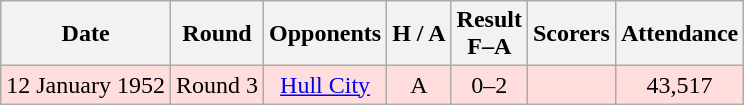<table class="wikitable" style="text-align:center">
<tr>
<th>Date</th>
<th>Round</th>
<th>Opponents</th>
<th>H / A</th>
<th>Result<br>F–A</th>
<th>Scorers</th>
<th>Attendance</th>
</tr>
<tr bgcolor="#ffdddd">
<td>12 January 1952</td>
<td>Round 3</td>
<td><a href='#'>Hull City</a></td>
<td>A</td>
<td>0–2</td>
<td></td>
<td>43,517</td>
</tr>
</table>
